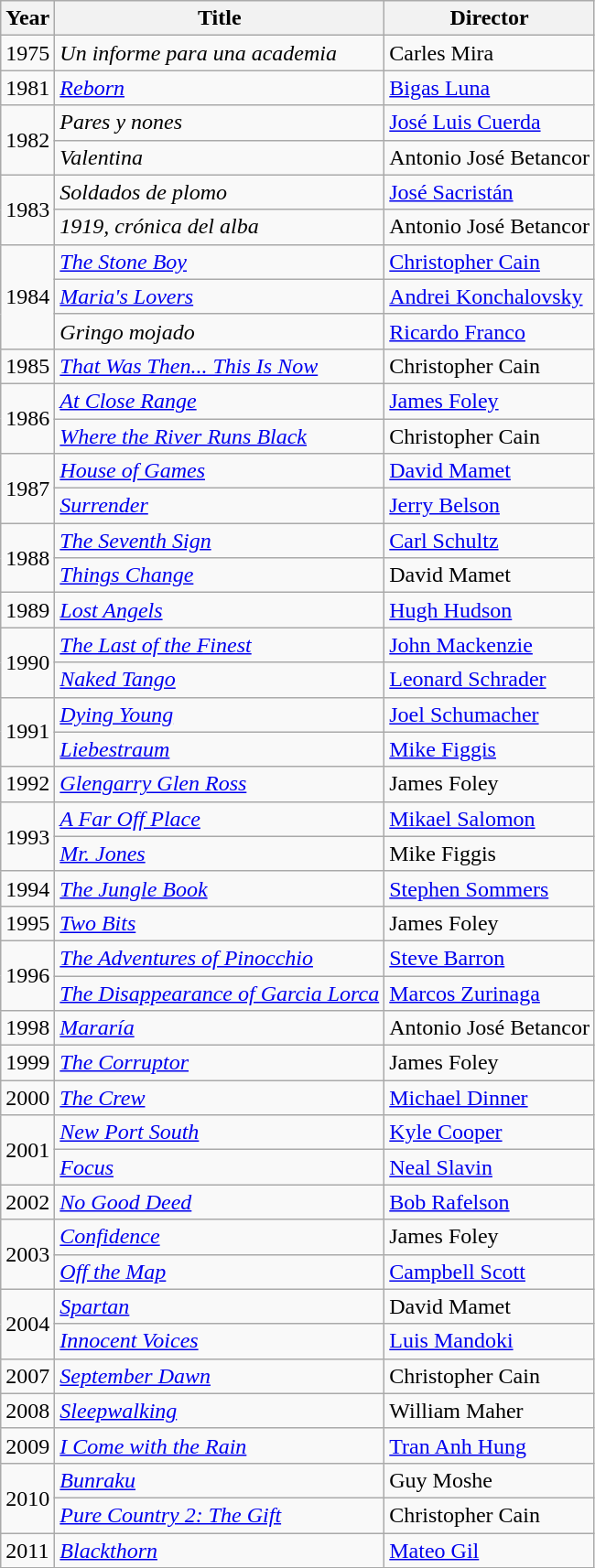<table class="wikitable">
<tr>
<th>Year</th>
<th>Title</th>
<th>Director</th>
</tr>
<tr>
<td>1975</td>
<td><em>Un informe para una academia</em></td>
<td>Carles Mira</td>
</tr>
<tr>
<td>1981</td>
<td><em><a href='#'>Reborn</a></em></td>
<td><a href='#'>Bigas Luna</a></td>
</tr>
<tr>
<td rowspan=2>1982</td>
<td><em>Pares y nones</em></td>
<td><a href='#'>José Luis Cuerda</a></td>
</tr>
<tr>
<td><em>Valentina</em></td>
<td>Antonio José Betancor</td>
</tr>
<tr>
<td rowspan=2>1983</td>
<td><em>Soldados de plomo</em></td>
<td><a href='#'>José Sacristán</a></td>
</tr>
<tr>
<td><em>1919, crónica del alba</em></td>
<td>Antonio José Betancor</td>
</tr>
<tr>
<td rowspan=3>1984</td>
<td><em><a href='#'>The Stone Boy</a></em></td>
<td><a href='#'>Christopher Cain</a></td>
</tr>
<tr>
<td><em><a href='#'>Maria's Lovers</a></em></td>
<td><a href='#'>Andrei Konchalovsky</a></td>
</tr>
<tr>
<td><em>Gringo mojado</em></td>
<td><a href='#'>Ricardo Franco</a></td>
</tr>
<tr>
<td>1985</td>
<td><em><a href='#'>That Was Then... This Is Now</a></em></td>
<td>Christopher Cain</td>
</tr>
<tr>
<td rowspan=2>1986</td>
<td><em><a href='#'>At Close Range</a></em></td>
<td><a href='#'>James Foley</a></td>
</tr>
<tr>
<td><em><a href='#'>Where the River Runs Black</a></em></td>
<td>Christopher Cain</td>
</tr>
<tr>
<td rowspan=2>1987</td>
<td><em><a href='#'>House of Games</a></em></td>
<td><a href='#'>David Mamet</a></td>
</tr>
<tr>
<td><em><a href='#'>Surrender</a></em></td>
<td><a href='#'>Jerry Belson</a></td>
</tr>
<tr>
<td rowspan=2>1988</td>
<td><em><a href='#'>The Seventh Sign</a></em></td>
<td><a href='#'>Carl Schultz</a></td>
</tr>
<tr>
<td><em><a href='#'>Things Change</a></em></td>
<td>David Mamet</td>
</tr>
<tr>
<td>1989</td>
<td><em><a href='#'>Lost Angels</a></em></td>
<td><a href='#'>Hugh Hudson</a></td>
</tr>
<tr>
<td rowspan=2>1990</td>
<td><em><a href='#'>The Last of the Finest</a></em></td>
<td><a href='#'>John Mackenzie</a></td>
</tr>
<tr>
<td><em><a href='#'>Naked Tango</a></em></td>
<td><a href='#'>Leonard Schrader</a></td>
</tr>
<tr>
<td rowspan=2>1991</td>
<td><em><a href='#'>Dying Young</a></em></td>
<td><a href='#'>Joel Schumacher</a></td>
</tr>
<tr>
<td><em><a href='#'>Liebestraum</a></em></td>
<td><a href='#'>Mike Figgis</a></td>
</tr>
<tr>
<td>1992</td>
<td><em><a href='#'>Glengarry Glen Ross</a></em></td>
<td>James Foley</td>
</tr>
<tr>
<td rowspan=2>1993</td>
<td><em><a href='#'>A Far Off Place</a></em></td>
<td><a href='#'>Mikael Salomon</a></td>
</tr>
<tr>
<td><em><a href='#'>Mr. Jones</a></em></td>
<td>Mike Figgis</td>
</tr>
<tr>
<td>1994</td>
<td><em><a href='#'>The Jungle Book</a></em></td>
<td><a href='#'>Stephen Sommers</a></td>
</tr>
<tr>
<td>1995</td>
<td><em><a href='#'>Two Bits</a></em></td>
<td>James Foley</td>
</tr>
<tr>
<td rowspan=2>1996</td>
<td><em><a href='#'>The Adventures of Pinocchio</a></em></td>
<td><a href='#'>Steve Barron</a></td>
</tr>
<tr>
<td><em><a href='#'>The Disappearance of Garcia Lorca</a></em></td>
<td><a href='#'>Marcos Zurinaga</a></td>
</tr>
<tr>
<td>1998</td>
<td><em><a href='#'>Mararía</a></em></td>
<td>Antonio José Betancor</td>
</tr>
<tr>
<td>1999</td>
<td><em><a href='#'>The Corruptor</a></em></td>
<td>James Foley</td>
</tr>
<tr>
<td>2000</td>
<td><em><a href='#'>The Crew</a></em></td>
<td><a href='#'>Michael Dinner</a></td>
</tr>
<tr>
<td rowspan=2>2001</td>
<td><em><a href='#'>New Port South</a></em></td>
<td><a href='#'>Kyle Cooper</a></td>
</tr>
<tr>
<td><em><a href='#'>Focus</a></em></td>
<td><a href='#'>Neal Slavin</a></td>
</tr>
<tr>
<td>2002</td>
<td><em><a href='#'>No Good Deed</a></em></td>
<td><a href='#'>Bob Rafelson</a></td>
</tr>
<tr>
<td rowspan=2>2003</td>
<td><em><a href='#'>Confidence</a></em></td>
<td>James Foley</td>
</tr>
<tr>
<td><em><a href='#'>Off the Map</a></em></td>
<td><a href='#'>Campbell Scott</a></td>
</tr>
<tr>
<td rowspan=2>2004</td>
<td><em><a href='#'>Spartan</a></em></td>
<td>David Mamet</td>
</tr>
<tr>
<td><em><a href='#'>Innocent Voices</a></em></td>
<td><a href='#'>Luis Mandoki</a></td>
</tr>
<tr>
<td>2007</td>
<td><em><a href='#'>September Dawn</a></em></td>
<td>Christopher Cain</td>
</tr>
<tr>
<td>2008</td>
<td><em><a href='#'>Sleepwalking</a></em></td>
<td>William Maher</td>
</tr>
<tr>
<td>2009</td>
<td><em><a href='#'>I Come with the Rain</a></em></td>
<td><a href='#'>Tran Anh Hung</a></td>
</tr>
<tr>
<td rowspan=2>2010</td>
<td><em><a href='#'>Bunraku</a></em></td>
<td>Guy Moshe</td>
</tr>
<tr>
<td><em><a href='#'>Pure Country 2: The Gift</a></em></td>
<td>Christopher Cain</td>
</tr>
<tr>
<td>2011</td>
<td><em><a href='#'>Blackthorn</a></em></td>
<td><a href='#'>Mateo Gil</a></td>
</tr>
</table>
